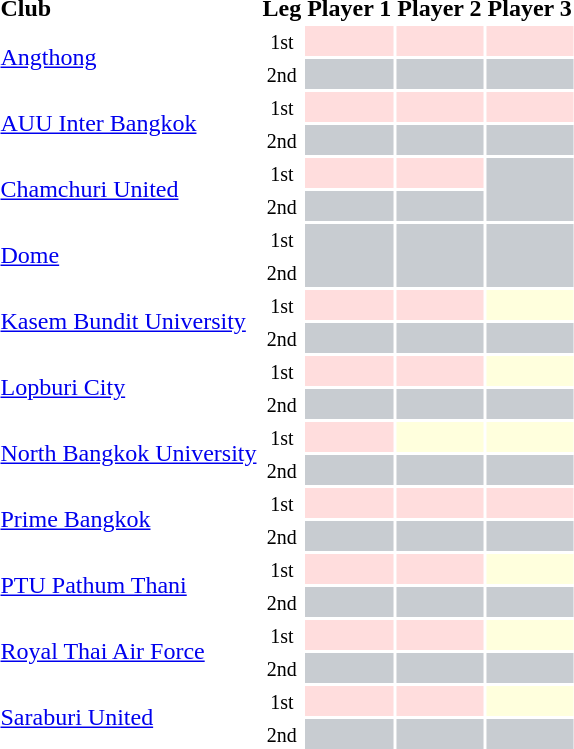<table class="sortable" style="text-align:left">
<tr>
<th>Club</th>
<th>Leg</th>
<th>Player 1</th>
<th>Player 2</th>
<th>Player 3</th>
</tr>
<tr>
<td rowspan="2"><a href='#'>Angthong</a></td>
<td align="center"><small>1st</small></td>
<td bgcolor="#ffdddd"></td>
<td bgcolor="#ffdddd"></td>
<td bgcolor="#ffdddd"></td>
</tr>
<tr>
<td align="center"><small>2nd</small></td>
<td bgcolor="#c8ccd1"></td>
<td bgcolor="#c8ccd1"></td>
<td bgcolor="#c8ccd1"></td>
</tr>
<tr>
<td rowspan="2"><a href='#'>AUU Inter Bangkok</a></td>
<td align="center"><small>1st</small></td>
<td bgcolor="#ffdddd"></td>
<td bgcolor="#ffdddd"></td>
<td bgcolor="#ffdddd"></td>
</tr>
<tr>
<td align="center"><small>2nd</small></td>
<td bgcolor="#c8ccd1"></td>
<td bgcolor="#c8ccd1"></td>
<td bgcolor="#c8ccd1"></td>
</tr>
<tr>
<td rowspan="2"><a href='#'>Chamchuri United</a></td>
<td align="center"><small>1st</small></td>
<td bgcolor="#ffdddd"></td>
<td bgcolor="#ffdddd"></td>
<td bgcolor="#c8ccd1"rowspan="2"></td>
</tr>
<tr>
<td align="center"><small>2nd</small></td>
<td bgcolor="#c8ccd1"></td>
<td bgcolor="#c8ccd1"></td>
</tr>
<tr>
<td rowspan="2"><a href='#'>Dome</a></td>
<td align="center"><small>1st</small></td>
<td bgcolor="#c8ccd1"rowspan="2"></td>
<td bgcolor="#c8ccd1"rowspan="2"></td>
<td bgcolor="#c8ccd1"rowspan="2"></td>
</tr>
<tr>
<td align="center"><small>2nd</small></td>
</tr>
<tr>
<td rowspan="2"><a href='#'>Kasem Bundit University</a></td>
<td align="center"><small>1st</small></td>
<td bgcolor="#ffdddd"></td>
<td bgcolor="#ffdddd"></td>
<td bgcolor="#ffffdd"></td>
</tr>
<tr>
<td align="center"><small>2nd</small></td>
<td bgcolor="#c8ccd1"></td>
<td bgcolor="#c8ccd1"></td>
<td bgcolor="#c8ccd1"></td>
</tr>
<tr>
<td rowspan="2"><a href='#'>Lopburi City</a></td>
<td align="center"><small>1st</small></td>
<td bgcolor="#ffdddd"></td>
<td bgcolor="#ffdddd"></td>
<td bgcolor="#ffffdd"></td>
</tr>
<tr>
<td align="center"><small>2nd</small></td>
<td bgcolor="#c8ccd1"></td>
<td bgcolor="#c8ccd1"></td>
<td bgcolor="#c8ccd1"></td>
</tr>
<tr>
<td rowspan="2"><a href='#'>North Bangkok University</a></td>
<td align="center"><small>1st</small></td>
<td bgcolor="#ffdddd"></td>
<td bgcolor="#ffffdd"></td>
<td bgcolor="#ffffdd"></td>
</tr>
<tr>
<td align="center"><small>2nd</small></td>
<td bgcolor="#c8ccd1"></td>
<td bgcolor="#c8ccd1"></td>
<td bgcolor="#c8ccd1"></td>
</tr>
<tr>
<td rowspan="2"><a href='#'>Prime Bangkok</a></td>
<td align="center"><small>1st</small></td>
<td bgcolor="#ffdddd"></td>
<td bgcolor="#ffdddd"></td>
<td bgcolor="#ffdddd"></td>
</tr>
<tr>
<td align="center"><small>2nd</small></td>
<td bgcolor="#c8ccd1"></td>
<td bgcolor="#c8ccd1"></td>
<td bgcolor="#c8ccd1"></td>
</tr>
<tr>
<td rowspan="2"><a href='#'>PTU Pathum Thani</a></td>
<td align="center"><small>1st</small></td>
<td bgcolor="#ffdddd"></td>
<td bgcolor="#ffdddd"></td>
<td bgcolor="#ffffdd"></td>
</tr>
<tr>
<td align="center"><small>2nd</small></td>
<td bgcolor="#c8ccd1"></td>
<td bgcolor="#c8ccd1"></td>
<td bgcolor="#c8ccd1"></td>
</tr>
<tr>
<td rowspan="2"><a href='#'>Royal Thai Air Force</a></td>
<td align="center"><small>1st</small></td>
<td bgcolor="#ffdddd"></td>
<td bgcolor="#ffdddd"></td>
<td bgcolor="#ffffdd"></td>
</tr>
<tr>
<td align="center"><small>2nd</small></td>
<td bgcolor="#c8ccd1"></td>
<td bgcolor="#c8ccd1"></td>
<td bgcolor="#c8ccd1"></td>
</tr>
<tr>
<td rowspan="2"><a href='#'>Saraburi United</a></td>
<td align="center"><small>1st</small></td>
<td bgcolor="#ffdddd"></td>
<td bgcolor="#ffdddd"></td>
<td bgcolor="#ffffdd"></td>
</tr>
<tr>
<td align="center"><small>2nd</small></td>
<td bgcolor="#c8ccd1"></td>
<td bgcolor="#c8ccd1"></td>
<td bgcolor="#c8ccd1"></td>
</tr>
</table>
